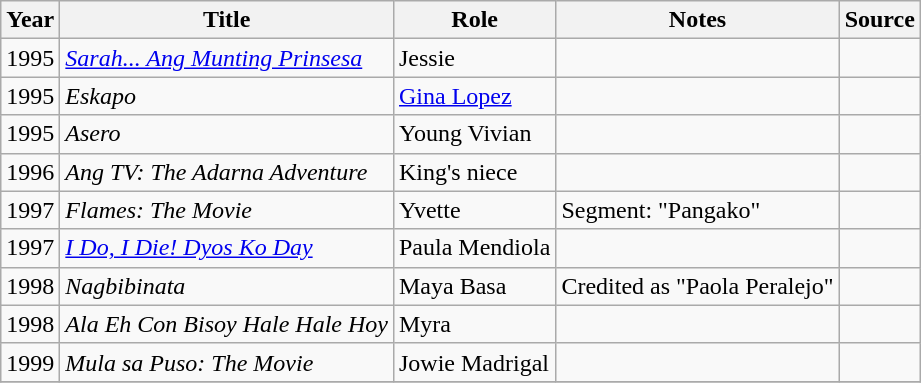<table class="wikitable sortable">
<tr>
<th>Year</th>
<th>Title</th>
<th>Role</th>
<th class="unsortable">Notes</th>
<th class="unsortable">Source</th>
</tr>
<tr>
<td>1995</td>
<td><em><a href='#'>Sarah... Ang Munting Prinsesa</a></em></td>
<td>Jessie</td>
<td></td>
<td></td>
</tr>
<tr>
<td>1995</td>
<td><em>Eskapo</em></td>
<td><a href='#'>Gina Lopez</a></td>
<td></td>
<td></td>
</tr>
<tr>
<td>1995</td>
<td><em>Asero</em></td>
<td>Young Vivian</td>
<td></td>
<td></td>
</tr>
<tr>
<td>1996</td>
<td><em>Ang TV: The Adarna Adventure</em></td>
<td>King's niece</td>
<td></td>
<td></td>
</tr>
<tr>
<td>1997</td>
<td><em>Flames: The Movie</em></td>
<td>Yvette</td>
<td>Segment: "Pangako"</td>
<td></td>
</tr>
<tr>
<td>1997</td>
<td><em><a href='#'>I Do, I Die! Dyos Ko Day</a></em></td>
<td>Paula Mendiola</td>
<td></td>
<td></td>
</tr>
<tr>
<td>1998</td>
<td><em>Nagbibinata</em></td>
<td>Maya Basa</td>
<td>Credited as "Paola Peralejo"</td>
<td></td>
</tr>
<tr>
<td>1998</td>
<td><em>Ala Eh Con Bisoy Hale Hale Hoy</em></td>
<td>Myra</td>
<td></td>
<td></td>
</tr>
<tr>
<td>1999</td>
<td><em>Mula sa Puso: The Movie</em></td>
<td>Jowie Madrigal</td>
<td></td>
<td></td>
</tr>
<tr>
</tr>
</table>
